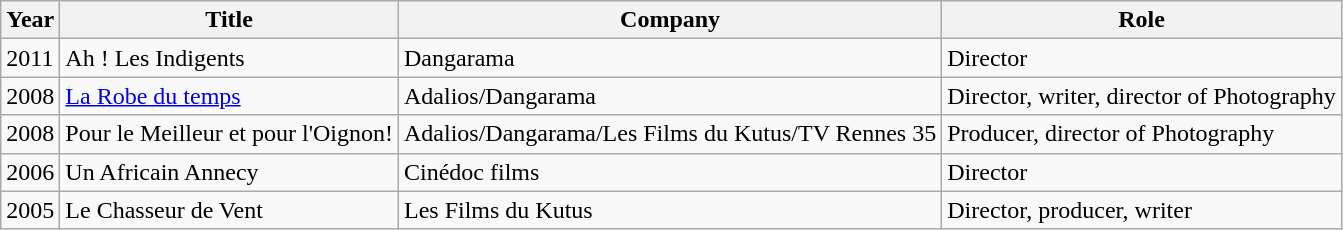<table class=wikitable>
<tr>
<th>Year</th>
<th>Title</th>
<th>Company</th>
<th>Role</th>
</tr>
<tr>
<td>2011</td>
<td>Ah ! Les Indigents</td>
<td>Dangarama</td>
<td>Director</td>
</tr>
<tr>
<td>2008</td>
<td><a href='#'>La Robe du temps</a></td>
<td>Adalios/Dangarama</td>
<td>Director, writer, director of Photography</td>
</tr>
<tr>
<td>2008</td>
<td>Pour le Meilleur et pour l'Oignon!</td>
<td>Adalios/Dangarama/Les Films du Kutus/TV Rennes 35</td>
<td>Producer, director of Photography</td>
</tr>
<tr>
<td>2006</td>
<td>Un Africain  Annecy</td>
<td>Cinédoc films</td>
<td>Director</td>
</tr>
<tr>
<td>2005</td>
<td>Le Chasseur de Vent</td>
<td>Les Films du Kutus</td>
<td>Director, producer, writer</td>
</tr>
</table>
